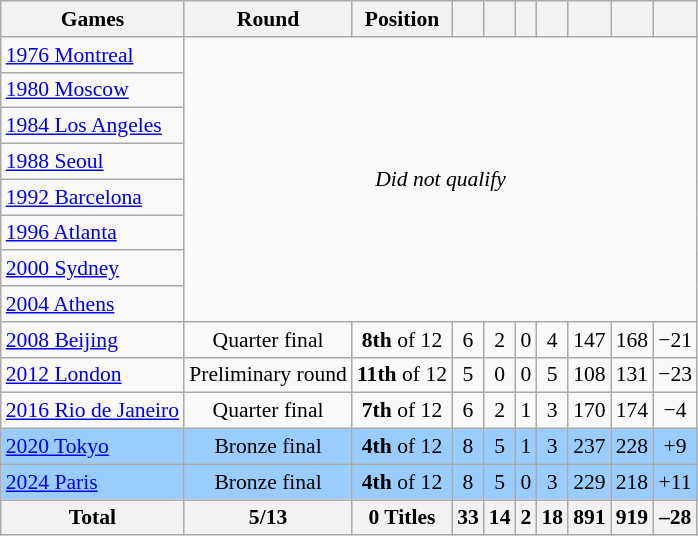<table class="wikitable" style="text-align:center; font-size:90%;">
<tr>
<th>Games</th>
<th>Round</th>
<th>Position</th>
<th></th>
<th></th>
<th></th>
<th></th>
<th></th>
<th></th>
<th></th>
</tr>
<tr>
<td align=left> <a href='#'>1976 Montreal</a></td>
<td colspan=9 rowspan=8><em>Did not qualify</em></td>
</tr>
<tr>
<td align=left> <a href='#'>1980 Moscow</a></td>
</tr>
<tr>
<td align=left> <a href='#'>1984 Los Angeles</a></td>
</tr>
<tr>
<td align=left> <a href='#'>1988 Seoul</a></td>
</tr>
<tr>
<td align=left> <a href='#'>1992 Barcelona</a></td>
</tr>
<tr>
<td align=left> <a href='#'>1996 Atlanta</a></td>
</tr>
<tr>
<td align=left> <a href='#'>2000 Sydney</a></td>
</tr>
<tr>
<td align=left> <a href='#'>2004 Athens</a></td>
</tr>
<tr>
<td align=left> <a href='#'>2008 Beijing</a></td>
<td>Quarter final</td>
<td><strong>8th</strong> of 12</td>
<td>6</td>
<td>2</td>
<td>0</td>
<td>4</td>
<td>147</td>
<td>168</td>
<td>−21</td>
</tr>
<tr>
<td align=left> <a href='#'>2012 London</a></td>
<td>Preliminary round</td>
<td><strong>11th</strong> of 12</td>
<td>5</td>
<td>0</td>
<td>0</td>
<td>5</td>
<td>108</td>
<td>131</td>
<td>−23</td>
</tr>
<tr>
<td align=left> <a href='#'>2016 Rio de Janeiro</a></td>
<td>Quarter final</td>
<td><strong>7th</strong> of 12</td>
<td>6</td>
<td>2</td>
<td>1</td>
<td>3</td>
<td>170</td>
<td>174</td>
<td>−4</td>
</tr>
<tr style="background:#9acdff;">
<td align=left> <a href='#'>2020 Tokyo</a></td>
<td>Bronze final</td>
<td><strong>4th</strong> of 12</td>
<td>8</td>
<td>5</td>
<td>1</td>
<td>3</td>
<td>237</td>
<td>228</td>
<td>+9</td>
</tr>
<tr style="background:#9acdff;">
<td align=left> <a href='#'>2024 Paris</a></td>
<td>Bronze final</td>
<td><strong>4th</strong> of 12</td>
<td>8</td>
<td>5</td>
<td>0</td>
<td>3</td>
<td>229</td>
<td>218</td>
<td>+11</td>
</tr>
<tr>
<th>Total</th>
<th>5/13</th>
<th>0 Titles</th>
<th>33</th>
<th>14</th>
<th>2</th>
<th>18</th>
<th>891</th>
<th>919</th>
<th>–28</th>
</tr>
</table>
